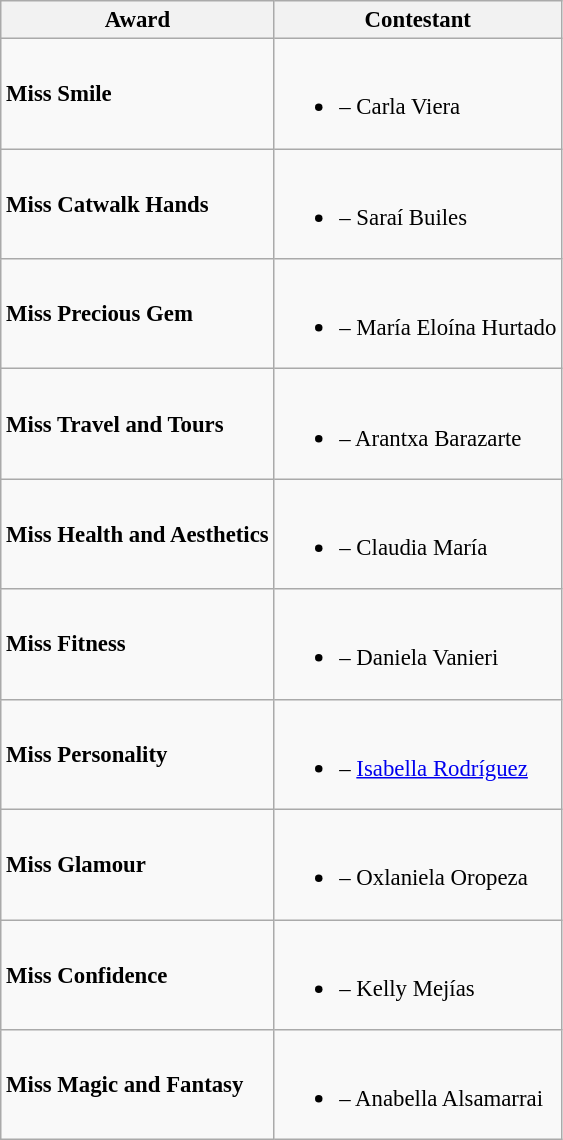<table class="wikitable" style="font-size:95%;">
<tr>
<th>Award</th>
<th>Contestant</th>
</tr>
<tr>
<td><strong>Miss Smile</strong></td>
<td><br><ul><li><strong></strong> – Carla Viera</li></ul></td>
</tr>
<tr>
<td><strong>Miss Catwalk Hands</strong></td>
<td><br><ul><li><strong></strong> – Saraí Builes</li></ul></td>
</tr>
<tr>
<td><strong>Miss Precious Gem</strong></td>
<td><br><ul><li><strong></strong> – María Eloína Hurtado</li></ul></td>
</tr>
<tr>
<td><strong>Miss Travel and Tours</strong></td>
<td><br><ul><li><strong></strong> – Arantxa Barazarte</li></ul></td>
</tr>
<tr>
<td><strong>Miss Health and Aesthetics</strong></td>
<td><br><ul><li><strong></strong> – Claudia María</li></ul></td>
</tr>
<tr>
<td><strong>Miss Fitness</strong></td>
<td><br><ul><li><strong></strong> – Daniela Vanieri</li></ul></td>
</tr>
<tr>
<td><strong>Miss Personality</strong></td>
<td><br><ul><li><strong></strong> – <a href='#'>Isabella Rodríguez</a></li></ul></td>
</tr>
<tr>
<td><strong>Miss Glamour</strong></td>
<td><br><ul><li><strong></strong> – Oxlaniela Oropeza</li></ul></td>
</tr>
<tr>
<td><strong>Miss Confidence</strong></td>
<td><br><ul><li><strong></strong> – Kelly Mejías</li></ul></td>
</tr>
<tr>
<td><strong>Miss Magic and Fantasy</strong></td>
<td><br><ul><li><strong></strong> – Anabella Alsamarrai</li></ul></td>
</tr>
</table>
